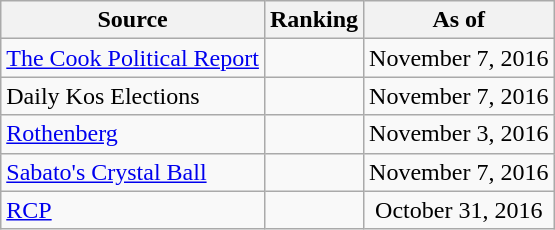<table class="wikitable" style="text-align:center">
<tr>
<th>Source</th>
<th>Ranking</th>
<th>As of</th>
</tr>
<tr>
<td align=left><a href='#'>The Cook Political Report</a></td>
<td></td>
<td>November 7, 2016</td>
</tr>
<tr>
<td align=left>Daily Kos Elections</td>
<td></td>
<td>November 7, 2016</td>
</tr>
<tr>
<td align=left><a href='#'>Rothenberg</a></td>
<td></td>
<td>November 3, 2016</td>
</tr>
<tr>
<td align=left><a href='#'>Sabato's Crystal Ball</a></td>
<td></td>
<td>November 7, 2016</td>
</tr>
<tr>
<td align="left"><a href='#'>RCP</a></td>
<td></td>
<td>October 31, 2016</td>
</tr>
</table>
